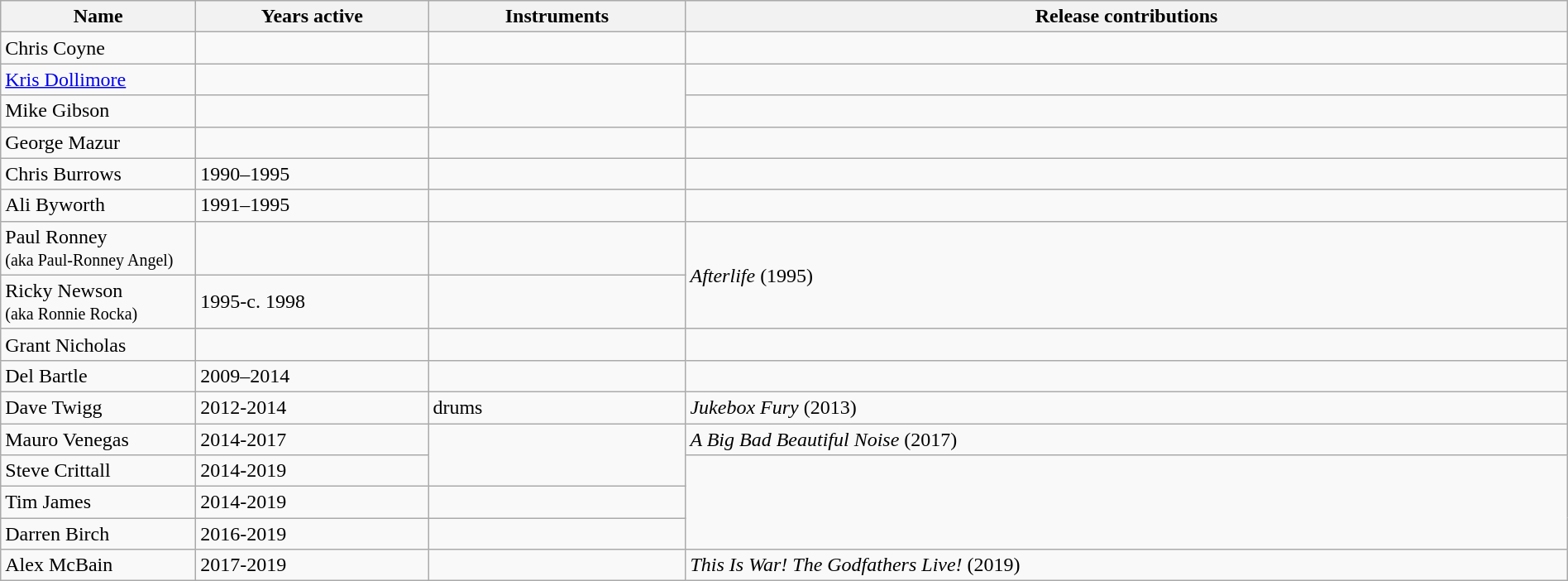<table class="wikitable" border="1" width=100%>
<tr>
<th width="150">Name</th>
<th width="180">Years active</th>
<th width="200">Instruments</th>
<th>Release contributions</th>
</tr>
<tr>
<td>Chris Coyne</td>
<td></td>
<td></td>
<td></td>
</tr>
<tr>
<td><a href='#'>Kris Dollimore</a></td>
<td></td>
<td rowspan="2"></td>
<td></td>
</tr>
<tr>
<td>Mike Gibson</td>
<td></td>
<td></td>
</tr>
<tr>
<td>George Mazur</td>
<td></td>
<td></td>
<td></td>
</tr>
<tr>
<td>Chris Burrows</td>
<td>1990–1995</td>
<td></td>
<td></td>
</tr>
<tr>
<td>Ali Byworth</td>
<td>1991–1995</td>
<td></td>
<td></td>
</tr>
<tr>
<td>Paul Ronney<br><small>(aka Paul-Ronney Angel)</small></td>
<td></td>
<td></td>
<td rowspan="2"><em>Afterlife</em> (1995)</td>
</tr>
<tr>
<td>Ricky Newson<br><small>(aka Ronnie Rocka)</small></td>
<td>1995-c. 1998</td>
<td></td>
</tr>
<tr>
<td>Grant Nicholas</td>
<td></td>
<td></td>
<td></td>
</tr>
<tr>
<td>Del Bartle</td>
<td>2009–2014</td>
<td></td>
<td></td>
</tr>
<tr>
<td>Dave Twigg</td>
<td>2012-2014</td>
<td>drums</td>
<td><em>Jukebox Fury</em> (2013)</td>
</tr>
<tr>
<td>Mauro Venegas</td>
<td>2014-2017</td>
<td rowspan="2"></td>
<td><em>A Big Bad Beautiful Noise</em> (2017)</td>
</tr>
<tr>
<td>Steve Crittall</td>
<td>2014-2019</td>
<td rowspan="3"></td>
</tr>
<tr>
<td>Tim James</td>
<td>2014-2019</td>
<td></td>
</tr>
<tr>
<td>Darren Birch</td>
<td>2016-2019</td>
<td></td>
</tr>
<tr>
<td>Alex McBain</td>
<td>2017-2019</td>
<td></td>
<td><em>This Is War! The Godfathers Live!</em> (2019)</td>
</tr>
</table>
